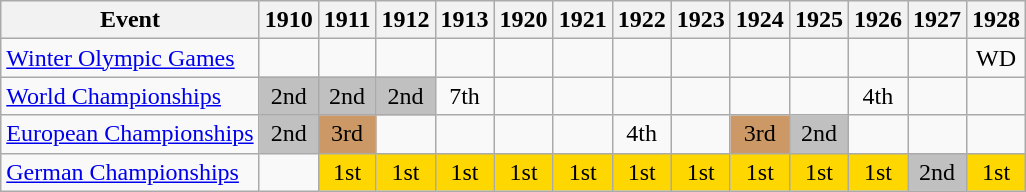<table class="wikitable">
<tr>
<th>Event</th>
<th>1910</th>
<th>1911</th>
<th>1912</th>
<th>1913</th>
<th>1920</th>
<th>1921</th>
<th>1922</th>
<th>1923</th>
<th>1924</th>
<th>1925</th>
<th>1926</th>
<th>1927</th>
<th>1928</th>
</tr>
<tr>
<td><a href='#'>Winter Olympic Games</a></td>
<td></td>
<td></td>
<td></td>
<td></td>
<td></td>
<td></td>
<td></td>
<td></td>
<td></td>
<td></td>
<td></td>
<td></td>
<td align="center">WD</td>
</tr>
<tr>
<td><a href='#'>World Championships</a></td>
<td align="center" bgcolor="silver">2nd</td>
<td align="center" bgcolor="silver">2nd</td>
<td align="center" bgcolor="silver">2nd</td>
<td align="center">7th</td>
<td></td>
<td></td>
<td></td>
<td></td>
<td></td>
<td></td>
<td align="center">4th</td>
<td></td>
<td></td>
</tr>
<tr>
<td><a href='#'>European Championships</a></td>
<td align="center" bgcolor="silver">2nd</td>
<td align="center" bgcolor="cc9966">3rd</td>
<td></td>
<td></td>
<td></td>
<td></td>
<td align="center">4th</td>
<td></td>
<td align="center" bgcolor="cc9966">3rd</td>
<td align="center" bgcolor="silver">2nd</td>
<td></td>
<td></td>
<td></td>
</tr>
<tr>
<td><a href='#'>German Championships</a></td>
<td></td>
<td align="center" bgcolor="gold">1st</td>
<td align="center" bgcolor="gold">1st</td>
<td align="center" bgcolor="gold">1st</td>
<td align="center" bgcolor="gold">1st</td>
<td align="center" bgcolor="gold">1st</td>
<td align="center" bgcolor="gold">1st</td>
<td align="center" bgcolor="gold">1st</td>
<td align="center" bgcolor="gold">1st</td>
<td align="center" bgcolor="gold">1st</td>
<td align="center" bgcolor="gold">1st</td>
<td align="center" bgcolor="silver">2nd</td>
<td align="center" bgcolor="gold">1st</td>
</tr>
</table>
